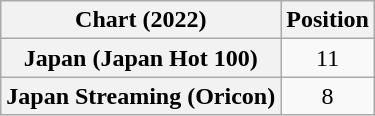<table class="wikitable sortable plainrowheaders" style="text-align:center">
<tr>
<th scope="col">Chart (2022)</th>
<th scope="col">Position</th>
</tr>
<tr>
<th scope="row">Japan (Japan Hot 100)</th>
<td>11</td>
</tr>
<tr>
<th scope="row">Japan Streaming (Oricon)</th>
<td>8</td>
</tr>
</table>
